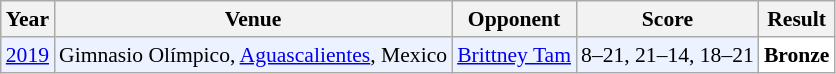<table class="sortable wikitable" style="font-size: 90%;">
<tr>
<th>Year</th>
<th>Venue</th>
<th>Opponent</th>
<th>Score</th>
<th>Result</th>
</tr>
<tr style="background:#ECF2FF">
<td align="center"><a href='#'>2019</a></td>
<td align="left">Gimnasio Olímpico, <a href='#'>Aguascalientes</a>, Mexico</td>
<td align="left"> <a href='#'>Brittney Tam</a></td>
<td align="left">8–21, 21–14, 18–21</td>
<td style="text-align:left; background:white"> <strong>Bronze</strong></td>
</tr>
</table>
